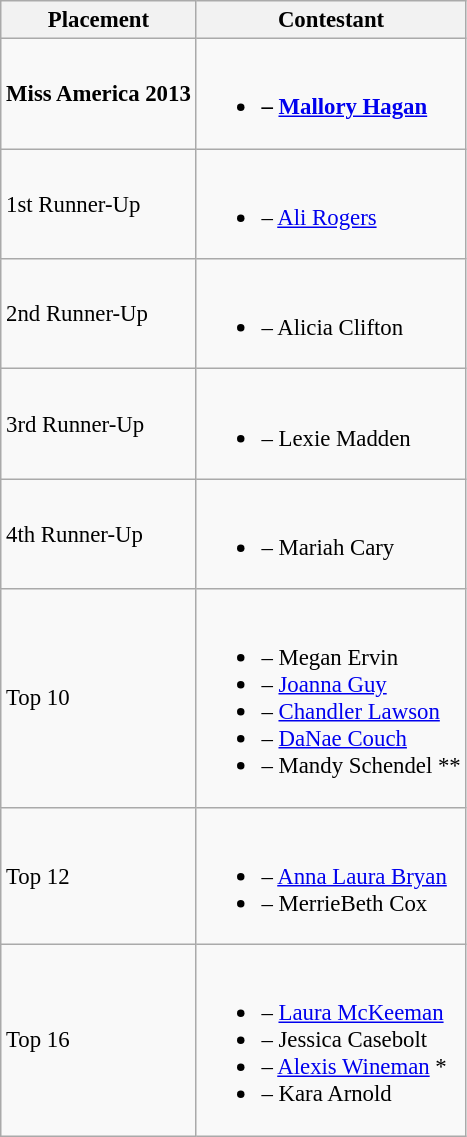<table class="wikitable sortable" style="font-size: 95%;">
<tr>
<th>Placement</th>
<th>Contestant</th>
</tr>
<tr>
<td><strong>Miss America 2013</strong></td>
<td><br><ul><li><strong> – <a href='#'>Mallory Hagan</a></strong></li></ul></td>
</tr>
<tr>
<td>1st Runner-Up</td>
<td><br><ul><li> – <a href='#'>Ali Rogers</a></li></ul></td>
</tr>
<tr>
<td>2nd Runner-Up</td>
<td><br><ul><li> – Alicia Clifton</li></ul></td>
</tr>
<tr>
<td>3rd Runner-Up</td>
<td><br><ul><li> – Lexie Madden</li></ul></td>
</tr>
<tr>
<td>4th Runner-Up</td>
<td><br><ul><li> – Mariah Cary</li></ul></td>
</tr>
<tr>
<td>Top 10</td>
<td><br><ul><li> – Megan Ervin</li><li> – <a href='#'>Joanna Guy</a></li><li> – <a href='#'>Chandler Lawson</a></li><li> – <a href='#'>DaNae Couch</a></li><li> – Mandy Schendel **</li></ul></td>
</tr>
<tr>
<td>Top 12</td>
<td><br><ul><li> – <a href='#'>Anna Laura Bryan</a></li><li> – MerrieBeth Cox</li></ul></td>
</tr>
<tr>
<td>Top 16</td>
<td><br><ul><li> – <a href='#'>Laura McKeeman</a></li><li> – Jessica Casebolt</li><li> – <a href='#'>Alexis Wineman</a> *</li><li> – Kara Arnold</li></ul></td>
</tr>
</table>
